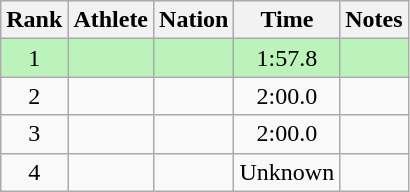<table class="wikitable sortable" style="text-align:center">
<tr>
<th>Rank</th>
<th>Athlete</th>
<th>Nation</th>
<th>Time</th>
<th>Notes</th>
</tr>
<tr bgcolor=bbf3bb>
<td>1</td>
<td align=left></td>
<td align=left></td>
<td>1:57.8</td>
<td></td>
</tr>
<tr>
<td>2</td>
<td align=left></td>
<td align=left></td>
<td>2:00.0</td>
<td></td>
</tr>
<tr>
<td>3</td>
<td align=left></td>
<td align=left></td>
<td>2:00.0</td>
<td></td>
</tr>
<tr>
<td>4</td>
<td align=left></td>
<td align=left></td>
<td data-sort-value=5:00.0>Unknown</td>
<td></td>
</tr>
</table>
